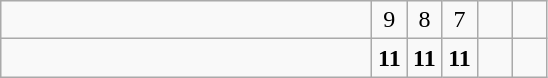<table class="wikitable">
<tr>
<td style="width:15em"></td>
<td align=center style="width:1em">9</td>
<td align=center style="width:1em">8</td>
<td align=center style="width:1em">7</td>
<td align=center style="width:1em"></td>
<td align=center style="width:1em"></td>
</tr>
<tr>
<td style="width:15em"></td>
<td align=center style="width:1em"><strong>11</strong></td>
<td align=center style="width:1em"><strong>11</strong></td>
<td align=center style="width:1em"><strong>11</strong></td>
<td align=center style="width:1em"></td>
<td align=center style="width:1em"></td>
</tr>
</table>
